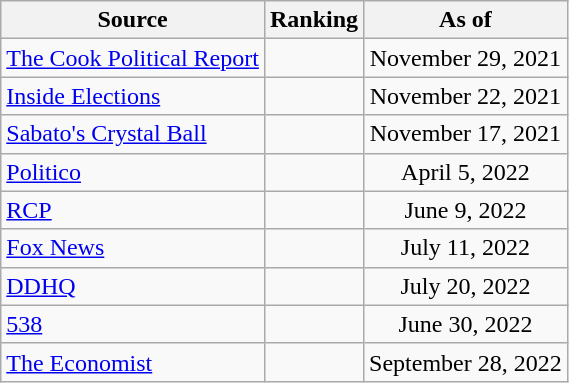<table class="wikitable" style="text-align:center">
<tr>
<th>Source</th>
<th>Ranking</th>
<th>As of</th>
</tr>
<tr>
<td align=left><a href='#'>The Cook Political Report</a></td>
<td></td>
<td>November 29, 2021</td>
</tr>
<tr>
<td align=left><a href='#'>Inside Elections</a></td>
<td></td>
<td>November 22, 2021</td>
</tr>
<tr>
<td align=left><a href='#'>Sabato's Crystal Ball</a></td>
<td></td>
<td>November 17, 2021</td>
</tr>
<tr>
<td align="left"><a href='#'>Politico</a></td>
<td></td>
<td>April 5, 2022</td>
</tr>
<tr>
<td align="left"><a href='#'>RCP</a></td>
<td></td>
<td>June 9, 2022</td>
</tr>
<tr>
<td align=left><a href='#'>Fox News</a></td>
<td></td>
<td>July 11, 2022</td>
</tr>
<tr>
<td align="left"><a href='#'>DDHQ</a></td>
<td></td>
<td>July 20, 2022</td>
</tr>
<tr>
<td align="left"><a href='#'>538</a></td>
<td></td>
<td>June 30, 2022</td>
</tr>
<tr>
<td align="left"><a href='#'>The Economist</a></td>
<td></td>
<td>September 28, 2022</td>
</tr>
</table>
